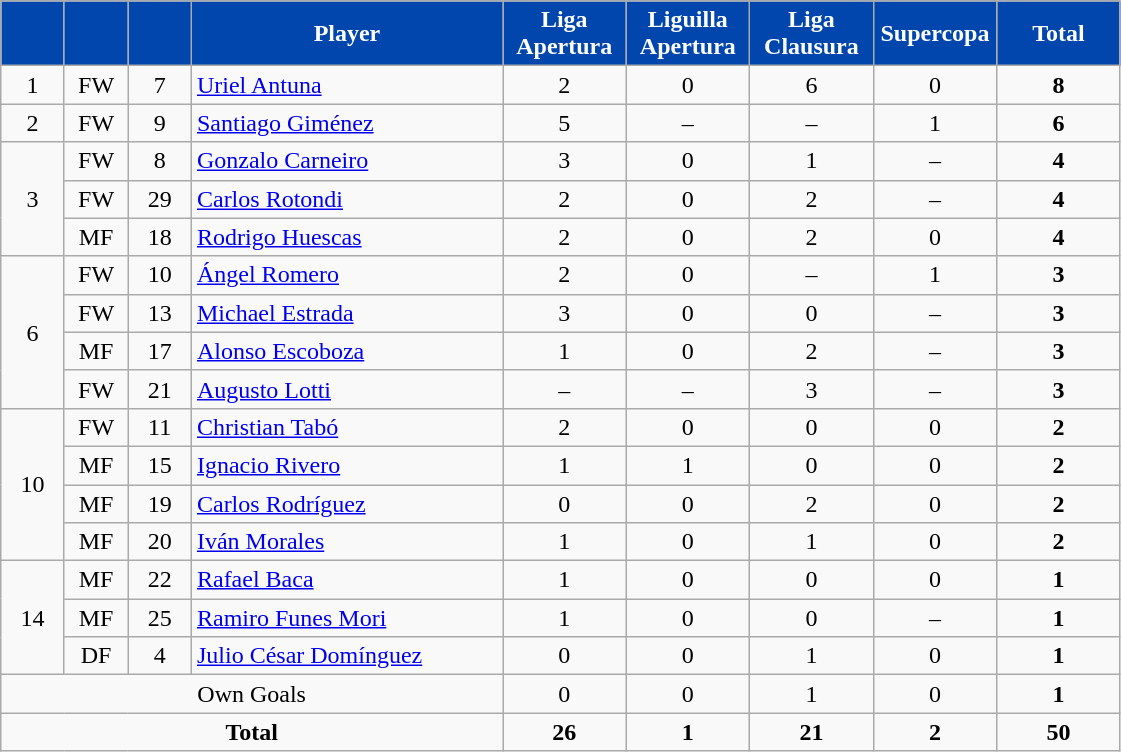<table class="wikitable" style="text-align:center;">
<tr>
<th style="background:#0046AD; color:white; width:35px;"></th>
<th style="background:#0046AD; color:white; width:35px;"></th>
<th style="background:#0046AD; color:white; width:35px;"></th>
<th style="background:#0046AD; color:white; width:200px;">Player</th>
<th style="background:#0046AD; color:white; width:75px;">Liga Apertura</th>
<th style="background:#0046AD; color:white; width:75px;">Liguilla Apertura</th>
<th style="background:#0046AD; color:white; width:75px;">Liga Clausura<br></th>
<th style="background:#0046AD; color:white; width:75px;">Supercopa</th>
<th style="background:#0046AD; color:white; width:75px;">Total</th>
</tr>
<tr>
<td>1</td>
<td>FW</td>
<td>7</td>
<td align=left> <a href='#'>Uriel Antuna</a></td>
<td>2</td>
<td>0</td>
<td>6</td>
<td>0</td>
<td><strong>8</strong></td>
</tr>
<tr>
<td>2</td>
<td>FW</td>
<td>9</td>
<td align=left> <a href='#'>Santiago Giménez</a></td>
<td>5</td>
<td>–</td>
<td>–</td>
<td>1</td>
<td><strong>6</strong></td>
</tr>
<tr>
<td rowspan=3>3</td>
<td>FW</td>
<td>8</td>
<td align=left> <a href='#'>Gonzalo Carneiro</a></td>
<td>3</td>
<td>0</td>
<td>1</td>
<td>–</td>
<td><strong>4</strong></td>
</tr>
<tr>
<td>FW</td>
<td>29</td>
<td align=left> <a href='#'>Carlos Rotondi</a></td>
<td>2</td>
<td>0</td>
<td>2</td>
<td>–</td>
<td><strong>4</strong></td>
</tr>
<tr>
<td>MF</td>
<td>18</td>
<td align=left> <a href='#'>Rodrigo Huescas</a></td>
<td>2</td>
<td>0</td>
<td>2</td>
<td>0</td>
<td><strong>4</strong></td>
</tr>
<tr>
<td rowspan=4>6</td>
<td>FW</td>
<td>10</td>
<td align=left> <a href='#'>Ángel Romero</a></td>
<td>2</td>
<td>0</td>
<td>–</td>
<td>1</td>
<td><strong>3</strong></td>
</tr>
<tr>
<td>FW</td>
<td>13</td>
<td align=left> <a href='#'>Michael Estrada</a></td>
<td>3</td>
<td>0</td>
<td>0</td>
<td>–</td>
<td><strong>3</strong></td>
</tr>
<tr>
<td>MF</td>
<td>17</td>
<td align=left> <a href='#'>Alonso Escoboza</a></td>
<td>1</td>
<td>0</td>
<td>2</td>
<td>–</td>
<td><strong>3</strong></td>
</tr>
<tr>
<td>FW</td>
<td>21</td>
<td align=left> <a href='#'>Augusto Lotti</a></td>
<td>–</td>
<td>–</td>
<td>3</td>
<td>–</td>
<td><strong>3</strong></td>
</tr>
<tr>
<td rowspan=4>10</td>
<td>FW</td>
<td>11</td>
<td align=left> <a href='#'>Christian Tabó</a></td>
<td>2</td>
<td>0</td>
<td>0</td>
<td>0</td>
<td><strong>2</strong></td>
</tr>
<tr>
<td>MF</td>
<td>15</td>
<td align=left> <a href='#'>Ignacio Rivero</a></td>
<td>1</td>
<td>1</td>
<td>0</td>
<td>0</td>
<td><strong>2</strong></td>
</tr>
<tr>
<td>MF</td>
<td>19</td>
<td align=left> <a href='#'>Carlos Rodríguez</a></td>
<td>0</td>
<td>0</td>
<td>2</td>
<td>0</td>
<td><strong>2</strong></td>
</tr>
<tr>
<td>MF</td>
<td>20</td>
<td align=left> <a href='#'>Iván Morales</a></td>
<td>1</td>
<td>0</td>
<td>1</td>
<td>0</td>
<td><strong>2</strong></td>
</tr>
<tr>
<td rowspan=3>14</td>
<td>MF</td>
<td>22</td>
<td align=left> <a href='#'>Rafael Baca</a></td>
<td>1</td>
<td>0</td>
<td>0</td>
<td>0</td>
<td><strong>1</strong></td>
</tr>
<tr>
<td>MF</td>
<td>25</td>
<td align=left> <a href='#'>Ramiro Funes Mori</a></td>
<td>1</td>
<td>0</td>
<td>0</td>
<td>–</td>
<td><strong>1</strong></td>
</tr>
<tr>
<td>DF</td>
<td>4</td>
<td align=left> <a href='#'>Julio César Domínguez</a></td>
<td>0</td>
<td>0</td>
<td>1</td>
<td>0</td>
<td><strong>1</strong></td>
</tr>
<tr>
<td colspan="4">Own Goals</td>
<td>0</td>
<td>0</td>
<td>1</td>
<td>0</td>
<td><strong>1</strong></td>
</tr>
<tr>
<td colspan="4"><strong>Total</strong></td>
<td><strong>26</strong></td>
<td><strong>1</strong></td>
<td><strong>21</strong></td>
<td><strong>2</strong></td>
<td><strong>50</strong></td>
</tr>
</table>
